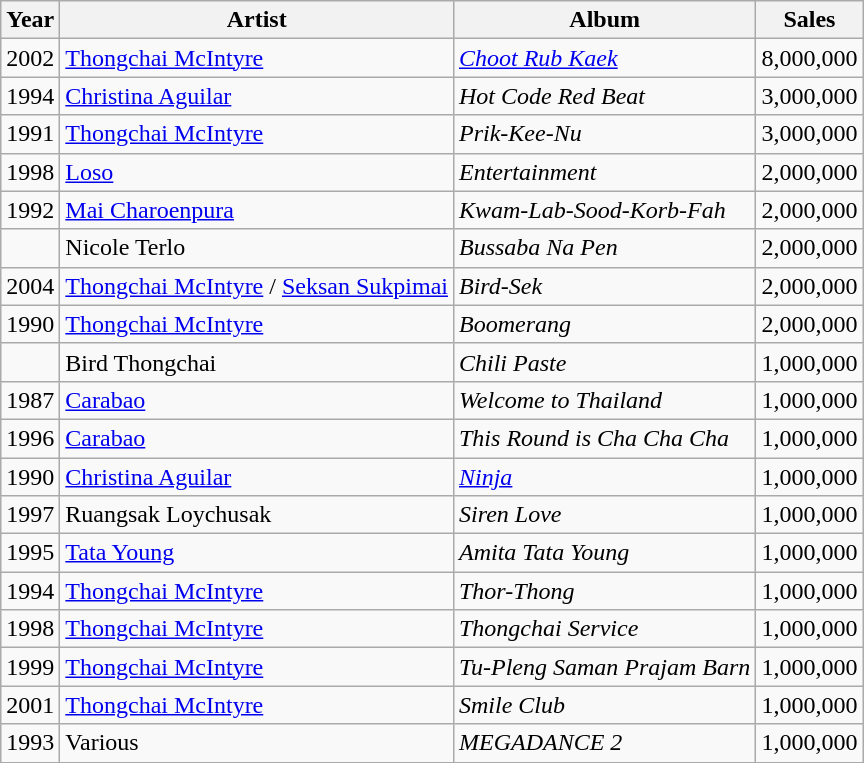<table class="wikitable">
<tr>
<th>Year</th>
<th>Artist</th>
<th>Album</th>
<th>Sales</th>
</tr>
<tr>
<td>2002</td>
<td><a href='#'>Thongchai McIntyre</a></td>
<td><em><a href='#'>Choot Rub Kaek</a></em></td>
<td>8,000,000</td>
</tr>
<tr>
<td>1994</td>
<td><a href='#'>Christina Aguilar</a></td>
<td><em>Hot Code Red Beat</em></td>
<td>3,000,000</td>
</tr>
<tr>
<td>1991</td>
<td><a href='#'>Thongchai McIntyre</a></td>
<td><em>Prik-Kee-Nu</em></td>
<td>3,000,000</td>
</tr>
<tr>
<td>1998</td>
<td><a href='#'>Loso</a></td>
<td><em>Entertainment</em></td>
<td>2,000,000</td>
</tr>
<tr>
<td>1992</td>
<td><a href='#'>Mai Charoenpura</a></td>
<td><em>Kwam-Lab-Sood-Korb-Fah</em></td>
<td>2,000,000</td>
</tr>
<tr>
<td></td>
<td>Nicole Terlo</td>
<td><em>Bussaba Na Pen</em></td>
<td>2,000,000</td>
</tr>
<tr>
<td>2004</td>
<td><a href='#'>Thongchai McIntyre</a> / <a href='#'>Seksan Sukpimai</a></td>
<td><em>Bird-Sek</em></td>
<td>2,000,000</td>
</tr>
<tr>
<td>1990</td>
<td><a href='#'>Thongchai McIntyre</a></td>
<td><em>Boomerang</em></td>
<td>2,000,000</td>
</tr>
<tr>
<td></td>
<td>Bird Thongchai</td>
<td><em>Chili Paste</em></td>
<td>1,000,000</td>
</tr>
<tr>
<td>1987</td>
<td><a href='#'>Carabao</a></td>
<td><em>Welcome to Thailand</em></td>
<td>1,000,000</td>
</tr>
<tr>
<td>1996</td>
<td><a href='#'>Carabao</a></td>
<td><em>This Round is Cha Cha Cha</em></td>
<td>1,000,000</td>
</tr>
<tr>
<td>1990</td>
<td><a href='#'>Christina Aguilar</a></td>
<td><a href='#'><em>Ninja</em></a></td>
<td>1,000,000</td>
</tr>
<tr>
<td>1997</td>
<td>Ruangsak Loychusak</td>
<td><em>Siren Love</em></td>
<td>1,000,000</td>
</tr>
<tr>
<td>1995</td>
<td><a href='#'>Tata Young</a></td>
<td><em>Amita Tata Young</em></td>
<td>1,000,000</td>
</tr>
<tr>
<td>1994</td>
<td><a href='#'>Thongchai McIntyre</a></td>
<td><em>Thor-Thong</em></td>
<td>1,000,000</td>
</tr>
<tr>
<td>1998</td>
<td><a href='#'>Thongchai McIntyre</a></td>
<td><em>Thongchai Service</em></td>
<td>1,000,000</td>
</tr>
<tr>
<td>1999</td>
<td><a href='#'>Thongchai McIntyre</a></td>
<td><em>Tu-Pleng Saman Prajam Barn</em></td>
<td>1,000,000</td>
</tr>
<tr>
<td>2001</td>
<td><a href='#'>Thongchai McIntyre</a></td>
<td><em>Smile Club</em></td>
<td>1,000,000</td>
</tr>
<tr>
<td>1993</td>
<td>Various</td>
<td><em>MEGADANCE 2</em></td>
<td>1,000,000</td>
</tr>
</table>
